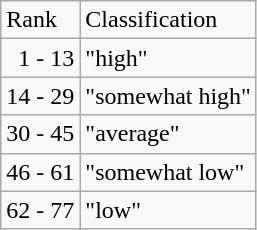<table class="wikitable" ---valign=top>
<tr>
<td>Rank</td>
<td>Classification</td>
</tr>
<tr>
<td>  1 - 13</td>
<td>"high"</td>
</tr>
<tr>
<td>14 - 29</td>
<td>"somewhat high"</td>
</tr>
<tr>
<td>30 - 45</td>
<td>"average"</td>
</tr>
<tr>
<td>46 - 61</td>
<td>"somewhat low"</td>
</tr>
<tr>
<td>62 - 77</td>
<td>"low"</td>
</tr>
</table>
